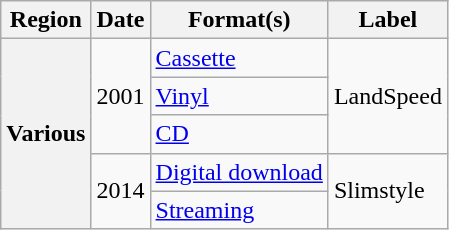<table class="wikitable plainrowheaders">
<tr>
<th scope="col">Region</th>
<th scope="col">Date</th>
<th scope="col">Format(s)</th>
<th scope="col">Label</th>
</tr>
<tr>
<th scope="row" rowspan="5">Various</th>
<td rowspan="3">2001</td>
<td><a href='#'>Cassette</a></td>
<td rowspan="3">LandSpeed</td>
</tr>
<tr>
<td><a href='#'>Vinyl</a></td>
</tr>
<tr>
<td><a href='#'>CD</a></td>
</tr>
<tr>
<td rowspan="2">2014</td>
<td><a href='#'>Digital download</a></td>
<td rowspan="2">Slimstyle</td>
</tr>
<tr>
<td><a href='#'>Streaming</a></td>
</tr>
</table>
